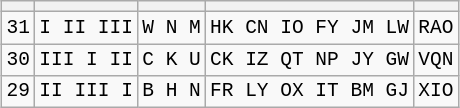<table class="wikitable" style="margin: auto; border: none; text-align:center">
<tr>
<th></th>
<th></th>
<th></th>
<th></th>
<th></th>
</tr>
<tr>
<td style="text-align: center; font-family: monospace;">31</td>
<td style="text-align: center; font-family: monospace;">I II III</td>
<td style="text-align: center; font-family: monospace;">W N M</td>
<td style="text-align: center; font-family: monospace;">HK CN IO FY JM LW</td>
<td style="text-align: center; font-family: monospace;">RAO</td>
</tr>
<tr>
<td style="text-align: center; font-family: monospace;">30</td>
<td style="text-align: center; font-family: monospace;">III I II</td>
<td style="text-align: center; font-family: monospace;">C K U</td>
<td style="text-align: center; font-family: monospace;">CK IZ QT NP JY GW</td>
<td style="text-align: center; font-family: monospace;">VQN</td>
</tr>
<tr>
<td style="text-align: center; font-family: monospace;">29</td>
<td style="text-align: center; font-family: monospace;">II III I</td>
<td style="text-align: center; font-family: monospace;">B H N</td>
<td style="text-align: center; font-family: monospace;">FR LY OX IT BM GJ</td>
<td style="text-align: center; font-family: monospace;">XIO</td>
</tr>
</table>
